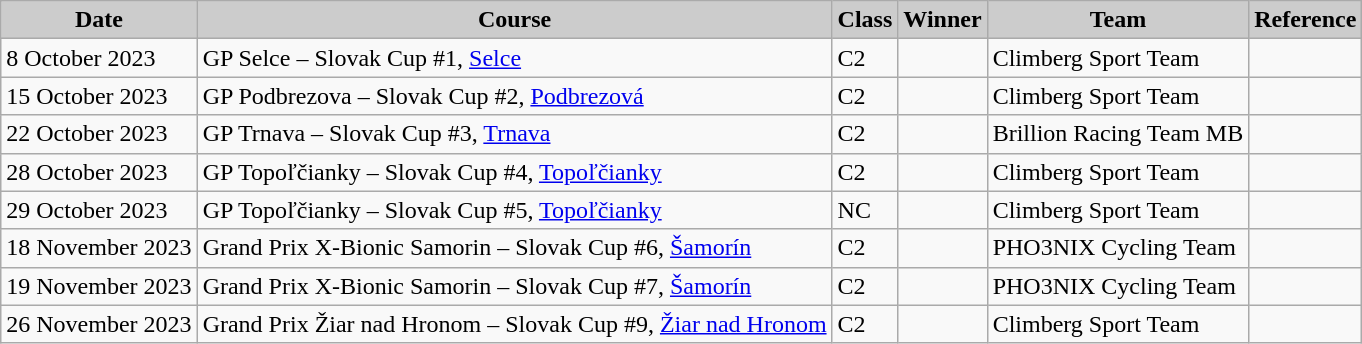<table class="wikitable sortable alternance ">
<tr>
<th scope="col" style="background-color:#CCCCCC;">Date</th>
<th scope="col" style="background-color:#CCCCCC;">Course</th>
<th scope="col" style="background-color:#CCCCCC;">Class</th>
<th scope="col" style="background-color:#CCCCCC;">Winner</th>
<th scope="col" style="background-color:#CCCCCC;">Team</th>
<th scope="col" style="background-color:#CCCCCC;">Reference</th>
</tr>
<tr>
<td>8 October 2023</td>
<td> GP Selce – Slovak Cup #1, <a href='#'>Selce</a></td>
<td>C2</td>
<td></td>
<td>Climberg Sport Team</td>
<td></td>
</tr>
<tr>
<td>15 October 2023</td>
<td> GP Podbrezova – Slovak Cup #2, <a href='#'>Podbrezová</a></td>
<td>C2</td>
<td></td>
<td>Climberg Sport Team</td>
<td></td>
</tr>
<tr>
<td>22 October 2023</td>
<td> GP Trnava – Slovak Cup #3, <a href='#'>Trnava</a></td>
<td>C2</td>
<td></td>
<td>Brillion Racing Team MB</td>
<td></td>
</tr>
<tr>
<td>28 October 2023</td>
<td> GP Topoľčianky – Slovak Cup #4, <a href='#'>Topoľčianky</a></td>
<td>C2</td>
<td></td>
<td>Climberg Sport Team</td>
<td></td>
</tr>
<tr>
<td>29 October 2023</td>
<td> GP Topoľčianky – Slovak Cup #5, <a href='#'>Topoľčianky</a></td>
<td>NC</td>
<td></td>
<td>Climberg Sport Team</td>
<td></td>
</tr>
<tr>
<td>18 November 2023</td>
<td> Grand Prix X-Bionic Samorin – Slovak Cup #6, <a href='#'>Šamorín</a></td>
<td>C2</td>
<td></td>
<td>PHO3NIX Cycling Team</td>
<td></td>
</tr>
<tr>
<td>19 November 2023</td>
<td> Grand Prix X-Bionic Samorin – Slovak Cup #7, <a href='#'>Šamorín</a></td>
<td>C2</td>
<td></td>
<td>PHO3NIX Cycling Team</td>
<td></td>
</tr>
<tr>
<td>26 November 2023</td>
<td> Grand Prix Žiar nad Hronom – Slovak Cup #9, <a href='#'>Žiar nad Hronom</a></td>
<td>C2</td>
<td></td>
<td>Climberg Sport Team</td>
<td></td>
</tr>
</table>
